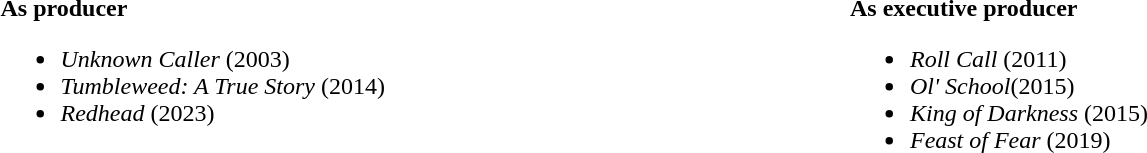<table style="width:100%;">
<tr style="vertical-align:top;">
<td width="45%"><br><strong>As producer</strong><ul><li><em>Unknown Caller</em> (2003)</li><li><em>Tumbleweed: A True Story</em> (2014)</li><li><em>Redhead</em> (2023)</li></ul></td>
<td width="55%"><br><strong>As executive producer</strong><ul><li><em>Roll Call</em> (2011)</li><li><em>Ol' School</em>(2015)</li><li><em>King of Darkness</em> (2015)</li><li><em>Feast of Fear</em> (2019)</li></ul></td>
<td width="50%"></td>
</tr>
</table>
